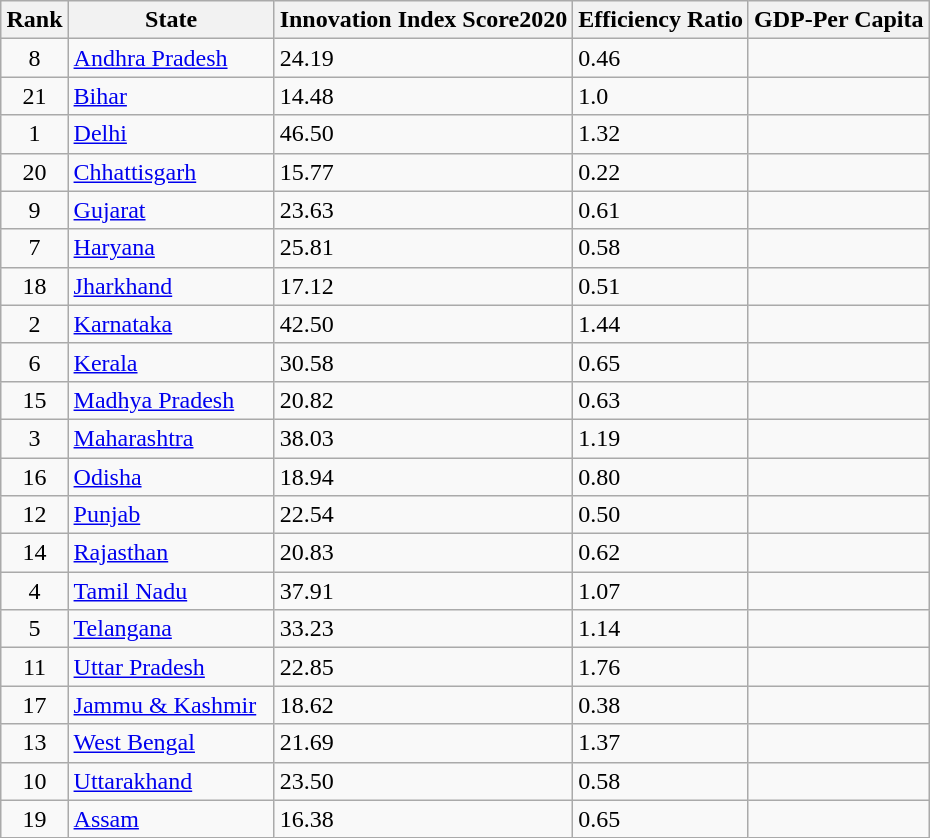<table class="wikitable sortable" style="margin-left: auto; margin-right: auto; border: none;">
<tr>
<th scope="col" data-sort-type="number">Rank</th>
<th scope="col" style="width:130px;">State<br></th>
<th scope="col" data-sort-type="number">Innovation Index Score2020<br></th>
<th scope="col" data-sort-type="number">Efficiency Ratio</th>
<th scope="col" data-sort-type="number">GDP-Per Capita</th>
</tr>
<tr align=left>
<td align=center>8</td>
<td align="left"><a href='#'>Andhra Pradesh</a><br></td>
<td>24.19</td>
<td>0.46</td>
<td></td>
</tr>
<tr>
<td align=center>21</td>
<td align="left"><a href='#'>Bihar</a><br></td>
<td>14.48</td>
<td>1.0</td>
<td></td>
</tr>
<tr>
<td align=center>1</td>
<td align="left"><a href='#'>Delhi</a><br></td>
<td>46.50</td>
<td>1.32</td>
<td></td>
</tr>
<tr>
<td align=center>20</td>
<td align="left"><a href='#'>Chhattisgarh</a><br></td>
<td>15.77</td>
<td>0.22</td>
<td></td>
</tr>
<tr>
<td align=center>9</td>
<td align=left><a href='#'>Gujarat</a><br></td>
<td>23.63</td>
<td>0.61</td>
<td></td>
</tr>
<tr>
<td align=center>7</td>
<td align="left"><a href='#'>Haryana</a><br></td>
<td>25.81</td>
<td>0.58</td>
<td></td>
</tr>
<tr>
<td align=center>18</td>
<td align="left"><a href='#'>Jharkhand</a><br></td>
<td>17.12</td>
<td>0.51</td>
<td></td>
</tr>
<tr>
<td align=center>2</td>
<td align=left><a href='#'>Karnataka</a><br></td>
<td>42.50</td>
<td>1.44</td>
<td></td>
</tr>
<tr>
<td align=center>6</td>
<td align=left><a href='#'>Kerala</a><br></td>
<td>30.58</td>
<td>0.65</td>
<td></td>
</tr>
<tr>
<td align=center>15</td>
<td align=left><a href='#'>Madhya Pradesh</a><br></td>
<td>20.82</td>
<td>0.63</td>
<td></td>
</tr>
<tr>
<td align=center>3</td>
<td align=left><a href='#'>Maharashtra</a><br></td>
<td>38.03</td>
<td>1.19</td>
<td></td>
</tr>
<tr>
<td align=center>16</td>
<td align=left><a href='#'>Odisha</a><br></td>
<td>18.94</td>
<td>0.80</td>
<td></td>
</tr>
<tr>
<td align=center>12</td>
<td align=left><a href='#'>Punjab</a><br></td>
<td>22.54</td>
<td>0.50</td>
<td></td>
</tr>
<tr>
<td align=center>14</td>
<td align=left><a href='#'>Rajasthan</a><br></td>
<td>20.83</td>
<td>0.62</td>
<td></td>
</tr>
<tr>
<td align=center>4</td>
<td align=left><a href='#'>Tamil Nadu</a><br></td>
<td>37.91</td>
<td>1.07</td>
<td></td>
</tr>
<tr>
<td align=center>5</td>
<td align=left><a href='#'>Telangana</a><br></td>
<td>33.23</td>
<td>1.14</td>
<td></td>
</tr>
<tr>
<td align=center>11</td>
<td align=left><a href='#'>Uttar Pradesh</a><br></td>
<td>22.85</td>
<td>1.76</td>
<td></td>
</tr>
<tr>
<td align=center>17</td>
<td align=left><a href='#'>Jammu & Kashmir</a><br></td>
<td>18.62</td>
<td>0.38</td>
<td></td>
</tr>
<tr>
<td align=center>13</td>
<td align=left><a href='#'>West Bengal</a><br></td>
<td>21.69</td>
<td>1.37</td>
<td></td>
</tr>
<tr>
<td align=center>10</td>
<td align=left><a href='#'>Uttarakhand</a><br></td>
<td>23.50</td>
<td>0.58</td>
<td></td>
</tr>
<tr>
<td align=center>19</td>
<td align=left><a href='#'>Assam</a><br></td>
<td>16.38</td>
<td>0.65</td>
<td></td>
</tr>
<tr>
</tr>
</table>
